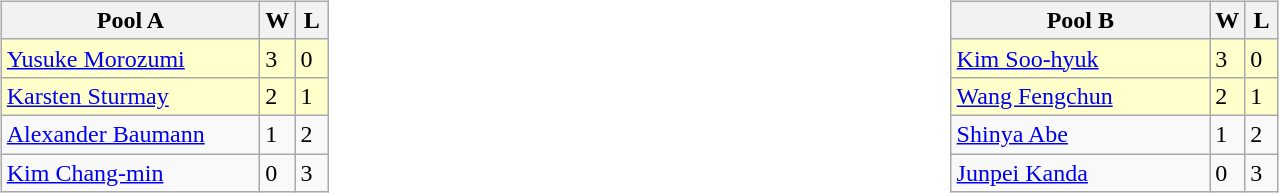<table style="font-size: 100%;">
<tr>
<td width=10% valign="top"><br><table class="wikitable">
<tr>
<th width=165>Pool A</th>
<th width=15>W</th>
<th width=15>L</th>
</tr>
<tr bgcolor=#ffffcc>
<td> <a href='#'>Yusuke Morozumi</a></td>
<td>3</td>
<td>0</td>
</tr>
<tr bgcolor=#ffffcc>
<td> <a href='#'>Karsten Sturmay</a></td>
<td>2</td>
<td>1</td>
</tr>
<tr>
<td> <a href='#'>Alexander Baumann</a></td>
<td>1</td>
<td>2</td>
</tr>
<tr>
<td> <a href='#'>Kim Chang-min</a></td>
<td>0</td>
<td>3</td>
</tr>
</table>
</td>
<td width=10% valign="top"><br><table class="wikitable">
<tr>
<th width=165>Pool B</th>
<th width=15>W</th>
<th width=15>L</th>
</tr>
<tr bgcolor=#ffffcc>
<td> <a href='#'>Kim Soo-hyuk</a></td>
<td>3</td>
<td>0</td>
</tr>
<tr bgcolor=#ffffcc>
<td> <a href='#'>Wang Fengchun</a></td>
<td>2</td>
<td>1</td>
</tr>
<tr>
<td> <a href='#'>Shinya Abe</a></td>
<td>1</td>
<td>2</td>
</tr>
<tr>
<td> <a href='#'>Junpei Kanda</a></td>
<td>0</td>
<td>3</td>
</tr>
</table>
</td>
</tr>
</table>
